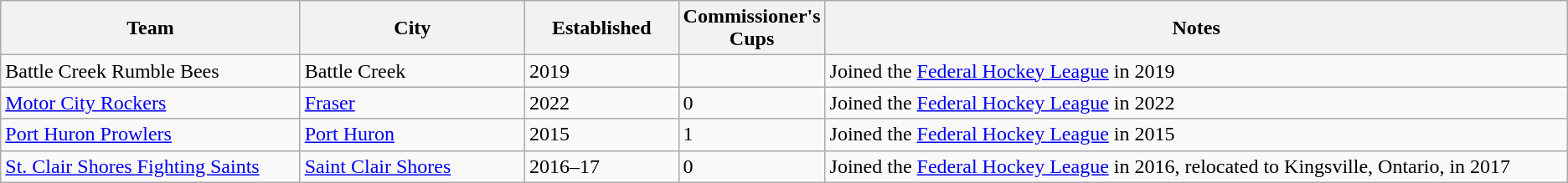<table class="wikitable">
<tr>
<th bgcolor="#DDDDFF" width="20%">Team</th>
<th bgcolor="#DDDDFF" width="15%">City</th>
<th bgcolor="#DDDDFF" width="10%">Established</th>
<th bgcolor="#DDDDFF" width="5%">Commissioner's Cups</th>
<th bgcolor="#DDDDFF" width="50%">Notes</th>
</tr>
<tr>
<td>Battle Creek Rumble Bees</td>
<td>Battle Creek</td>
<td>2019</td>
<td></td>
<td>Joined the <a href='#'>Federal Hockey League</a> in 2019</td>
</tr>
<tr>
<td><a href='#'>Motor City Rockers</a></td>
<td><a href='#'>Fraser</a></td>
<td>2022</td>
<td>0</td>
<td>Joined the <a href='#'>Federal Hockey League</a> in 2022</td>
</tr>
<tr>
<td><a href='#'>Port Huron Prowlers</a></td>
<td><a href='#'>Port Huron</a></td>
<td>2015</td>
<td>1</td>
<td>Joined the <a href='#'>Federal Hockey League</a> in 2015</td>
</tr>
<tr>
<td><a href='#'>St. Clair Shores Fighting Saints</a></td>
<td><a href='#'>Saint Clair Shores</a></td>
<td>2016–17</td>
<td>0</td>
<td>Joined the <a href='#'>Federal Hockey League</a> in 2016, relocated to Kingsville, Ontario, in 2017</td>
</tr>
</table>
